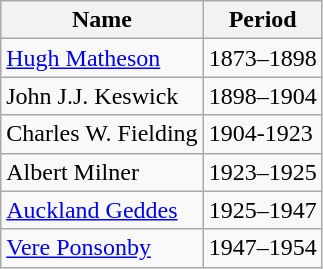<table class="wikitable">
<tr>
<th>Name</th>
<th>Period</th>
</tr>
<tr>
<td><a href='#'>Hugh Matheson</a></td>
<td>1873–1898</td>
</tr>
<tr>
<td>John J.J. Keswick</td>
<td>1898–1904</td>
</tr>
<tr>
<td>Charles W. Fielding</td>
<td>1904-1923</td>
</tr>
<tr>
<td>Albert Milner</td>
<td>1923–1925</td>
</tr>
<tr>
<td><a href='#'>Auckland Geddes</a></td>
<td>1925–1947</td>
</tr>
<tr>
<td><a href='#'>Vere Ponsonby</a></td>
<td>1947–1954</td>
</tr>
</table>
